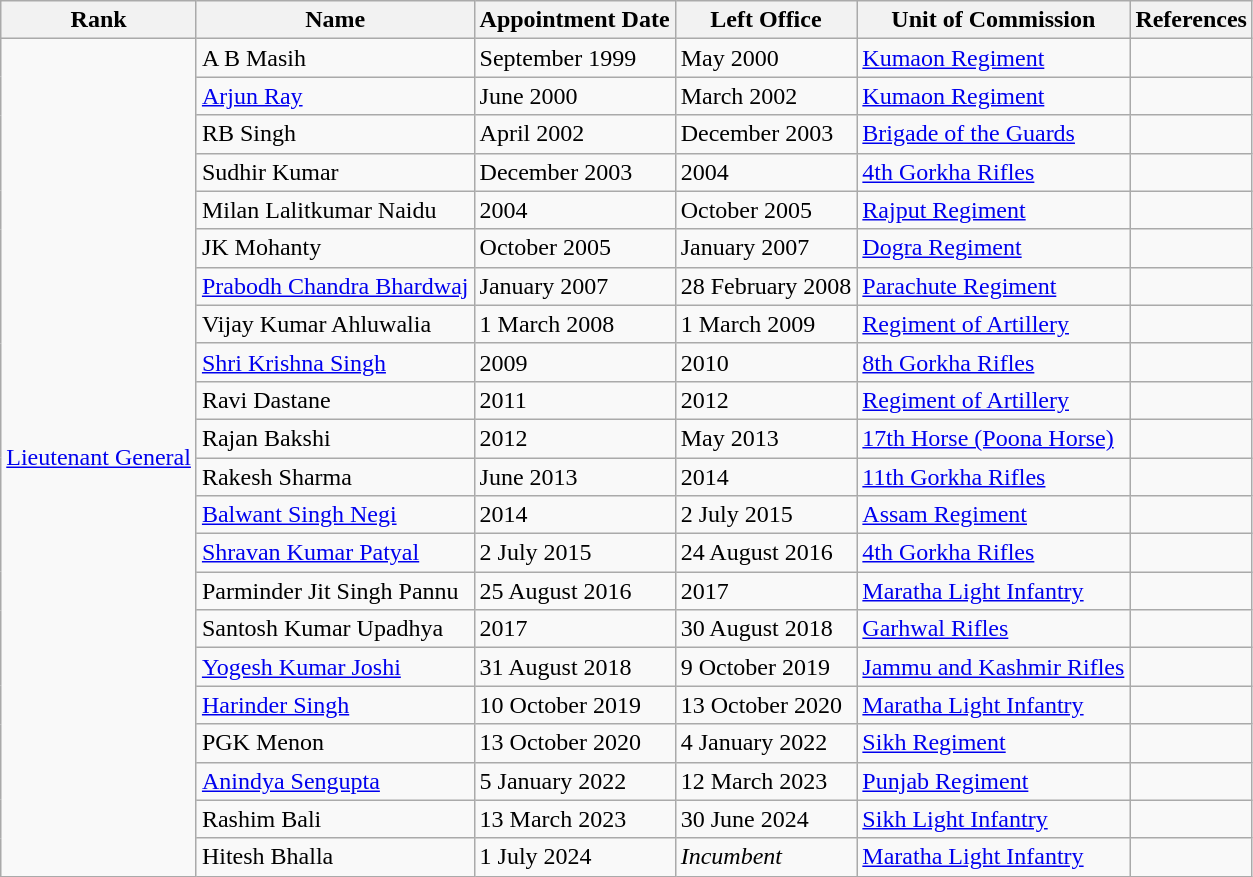<table class="wikitable">
<tr>
<th>Rank</th>
<th>Name</th>
<th>Appointment Date</th>
<th>Left Office</th>
<th>Unit of Commission</th>
<th>References</th>
</tr>
<tr>
<td rowspan="22"><a href='#'>Lieutenant General</a></td>
<td>A B Masih</td>
<td>September 1999</td>
<td>May 2000</td>
<td><a href='#'>Kumaon Regiment</a></td>
<td></td>
</tr>
<tr>
<td><a href='#'>Arjun Ray</a></td>
<td>June 2000</td>
<td>March 2002</td>
<td><a href='#'>Kumaon Regiment</a></td>
<td></td>
</tr>
<tr>
<td>RB Singh</td>
<td>April 2002</td>
<td>December 2003</td>
<td><a href='#'>Brigade of the Guards</a></td>
<td></td>
</tr>
<tr>
<td>Sudhir Kumar</td>
<td>December 2003</td>
<td>2004</td>
<td><a href='#'>4th Gorkha Rifles</a></td>
<td></td>
</tr>
<tr>
<td>Milan Lalitkumar Naidu</td>
<td>2004</td>
<td>October 2005</td>
<td><a href='#'>Rajput Regiment</a></td>
<td></td>
</tr>
<tr>
<td>JK Mohanty</td>
<td>October 2005</td>
<td>January 2007</td>
<td><a href='#'>Dogra Regiment</a></td>
<td></td>
</tr>
<tr>
<td><a href='#'>Prabodh Chandra Bhardwaj</a></td>
<td>January 2007</td>
<td>28 February 2008</td>
<td><a href='#'>Parachute Regiment</a></td>
<td></td>
</tr>
<tr>
<td>Vijay Kumar Ahluwalia</td>
<td>1 March 2008</td>
<td>1 March 2009</td>
<td><a href='#'>Regiment of Artillery</a></td>
<td></td>
</tr>
<tr>
<td><a href='#'>Shri Krishna Singh</a></td>
<td>2009</td>
<td>2010</td>
<td><a href='#'>8th Gorkha Rifles</a></td>
<td></td>
</tr>
<tr>
<td>Ravi Dastane</td>
<td>2011</td>
<td>2012</td>
<td><a href='#'>Regiment of Artillery</a></td>
<td></td>
</tr>
<tr>
<td>Rajan Bakshi</td>
<td>2012</td>
<td>May 2013</td>
<td><a href='#'>17th Horse (Poona Horse)</a></td>
<td></td>
</tr>
<tr>
<td>Rakesh Sharma</td>
<td>June 2013</td>
<td>2014</td>
<td><a href='#'>11th Gorkha Rifles</a></td>
<td></td>
</tr>
<tr>
<td><a href='#'>Balwant Singh Negi</a></td>
<td>2014</td>
<td>2 July 2015</td>
<td><a href='#'>Assam Regiment</a></td>
<td></td>
</tr>
<tr>
<td><a href='#'>Shravan Kumar Patyal</a></td>
<td>2 July 2015</td>
<td>24 August 2016</td>
<td><a href='#'>4th Gorkha Rifles</a></td>
<td></td>
</tr>
<tr>
<td>Parminder Jit Singh Pannu</td>
<td>25 August 2016</td>
<td>2017</td>
<td><a href='#'>Maratha Light Infantry</a></td>
<td></td>
</tr>
<tr>
<td>Santosh Kumar Upadhya</td>
<td>2017</td>
<td>30 August 2018</td>
<td><a href='#'>Garhwal Rifles</a></td>
<td></td>
</tr>
<tr>
<td><a href='#'>Yogesh Kumar Joshi</a></td>
<td>31 August 2018</td>
<td>9 October 2019</td>
<td><a href='#'>Jammu and Kashmir Rifles</a></td>
<td></td>
</tr>
<tr>
<td><a href='#'>Harinder Singh</a></td>
<td>10 October 2019</td>
<td>13 October 2020</td>
<td><a href='#'>Maratha Light Infantry</a></td>
<td></td>
</tr>
<tr>
<td>PGK Menon</td>
<td>13 October 2020</td>
<td>4 January 2022</td>
<td><a href='#'>Sikh Regiment</a></td>
<td></td>
</tr>
<tr>
<td><a href='#'>Anindya Sengupta</a></td>
<td>5 January 2022</td>
<td>12 March 2023</td>
<td><a href='#'>Punjab Regiment</a></td>
<td></td>
</tr>
<tr>
<td>Rashim Bali</td>
<td>13 March 2023</td>
<td>30 June 2024</td>
<td><a href='#'>Sikh Light Infantry</a></td>
<td></td>
</tr>
<tr>
<td>Hitesh Bhalla</td>
<td>1 July 2024</td>
<td><em>Incumbent</em></td>
<td><a href='#'>Maratha Light Infantry</a></td>
<td></td>
</tr>
</table>
